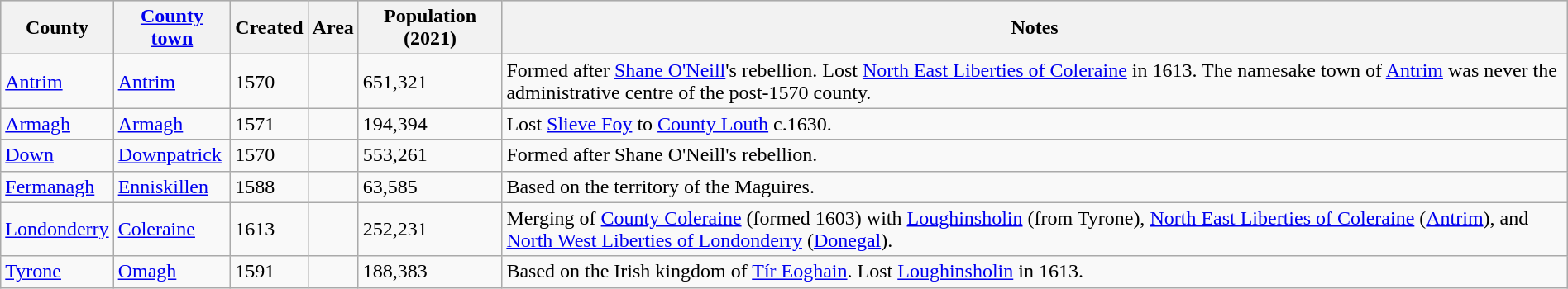<table class="wikitable sortable" id="list" style="margin: 1em auto 1em auto">
<tr bgcolor=cccccc>
<th>County</th>
<th><a href='#'>County town</a></th>
<th>Created</th>
<th>Area</th>
<th>Population (2021)</th>
<th>Notes</th>
</tr>
<tr>
<td><a href='#'>Antrim</a></td>
<td><a href='#'>Antrim</a></td>
<td>1570</td>
<td></td>
<td>651,321</td>
<td>Formed after <a href='#'>Shane O'Neill</a>'s rebellion. Lost <a href='#'>North East Liberties of Coleraine</a> in 1613. The namesake town of <a href='#'>Antrim</a> was never the administrative centre of the post-1570 county.</td>
</tr>
<tr>
<td><a href='#'>Armagh</a></td>
<td><a href='#'>Armagh</a></td>
<td>1571</td>
<td></td>
<td>194,394</td>
<td>Lost <a href='#'>Slieve Foy</a> to <a href='#'>County Louth</a> c.1630.</td>
</tr>
<tr>
<td><a href='#'>Down</a></td>
<td><a href='#'>Downpatrick</a></td>
<td>1570</td>
<td></td>
<td>553,261</td>
<td>Formed after Shane O'Neill's rebellion.</td>
</tr>
<tr>
<td><a href='#'>Fermanagh</a></td>
<td><a href='#'>Enniskillen</a></td>
<td>1588</td>
<td></td>
<td>63,585</td>
<td>Based on the territory of the Maguires.</td>
</tr>
<tr>
<td><a href='#'>Londonderry</a></td>
<td><a href='#'>Coleraine</a></td>
<td>1613</td>
<td></td>
<td>252,231</td>
<td>Merging of <a href='#'>County Coleraine</a> (formed 1603) with <a href='#'>Loughinsholin</a> (from Tyrone), <a href='#'>North East Liberties of Coleraine</a> (<a href='#'>Antrim</a>), and  <a href='#'>North West Liberties of Londonderry</a> (<a href='#'>Donegal</a>).</td>
</tr>
<tr>
<td><a href='#'>Tyrone</a></td>
<td><a href='#'>Omagh</a></td>
<td>1591</td>
<td></td>
<td>188,383</td>
<td>Based on the Irish kingdom of <a href='#'>Tír Eoghain</a>. Lost <a href='#'>Loughinsholin</a> in 1613.</td>
</tr>
</table>
